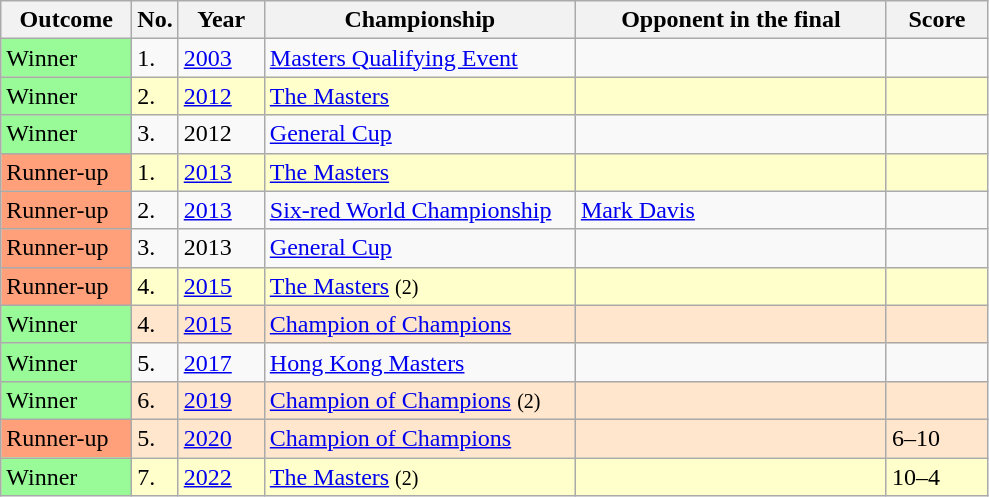<table class="wikitable sortable">
<tr>
<th scope="col" style="width:80px;">Outcome</th>
<th scope="col" style="width:20px;">No.</th>
<th scope="col" style="width:50px;">Year</th>
<th scope="col" style="width:200px;">Championship</th>
<th scope="col" style="width:200px;">Opponent in the final</th>
<th scope="col" style="width:60px;">Score</th>
</tr>
<tr>
<td style="background:#98fb98;">Winner</td>
<td>1.</td>
<td><a href='#'>2003</a></td>
<td><a href='#'>Masters Qualifying Event</a></td>
<td> </td>
<td> </td>
</tr>
<tr style="background:#ffc;">
<td style="background:#98fb98;">Winner</td>
<td>2.</td>
<td><a href='#'>2012</a></td>
<td><a href='#'>The Masters</a></td>
<td> </td>
<td> </td>
</tr>
<tr>
<td style="background:#98fb98;">Winner</td>
<td>3.</td>
<td>2012</td>
<td><a href='#'>General Cup</a></td>
<td> </td>
<td></td>
</tr>
<tr style="background:#ffc;">
<td style="background:#ffa07a;">Runner-up</td>
<td>1.</td>
<td><a href='#'>2013</a></td>
<td><a href='#'>The Masters</a></td>
<td> </td>
<td> </td>
</tr>
<tr>
<td style="background:#ffa07a;">Runner-up</td>
<td>2.</td>
<td><a href='#'>2013</a></td>
<td><a href='#'>Six-red World Championship</a></td>
<td> <a href='#'>Mark Davis</a></td>
<td></td>
</tr>
<tr>
<td style="background:#ffa07a;">Runner-up</td>
<td>3.</td>
<td>2013</td>
<td><a href='#'>General Cup</a></td>
<td> </td>
<td></td>
</tr>
<tr style="background:#ffc;">
<td style="background:#ffa07a;">Runner-up</td>
<td>4.</td>
<td><a href='#'>2015</a></td>
<td><a href='#'>The Masters</a> <small>(2)</small></td>
<td> </td>
<td> </td>
</tr>
<tr style="background:#ffe6cc;">
<td style="background:#98fb98;">Winner</td>
<td>4.</td>
<td><a href='#'>2015</a></td>
<td><a href='#'>Champion of Champions</a></td>
<td> </td>
<td> </td>
</tr>
<tr>
<td style="background:#98fb98;">Winner</td>
<td>5.</td>
<td><a href='#'>2017</a></td>
<td><a href='#'>Hong Kong Masters</a></td>
<td> </td>
<td> </td>
</tr>
<tr style="background:#ffe6cc;">
<td style="background:#98fb98;">Winner</td>
<td>6.</td>
<td><a href='#'>2019</a></td>
<td><a href='#'>Champion of Champions</a> <small>(2)</small></td>
<td> </td>
<td> </td>
</tr>
<tr style="background:#ffe6cc;">
<td style="background:#ffa07a;">Runner-up</td>
<td>5.</td>
<td><a href='#'>2020</a></td>
<td><a href='#'>Champion of Champions</a></td>
<td> </td>
<td>6–10 </td>
</tr>
<tr style="background:#ffc;">
<td style="background:#98fb98;">Winner</td>
<td>7.</td>
<td><a href='#'>2022</a></td>
<td><a href='#'>The Masters</a> <small>(2)</small></td>
<td> </td>
<td>10–4 </td>
</tr>
</table>
